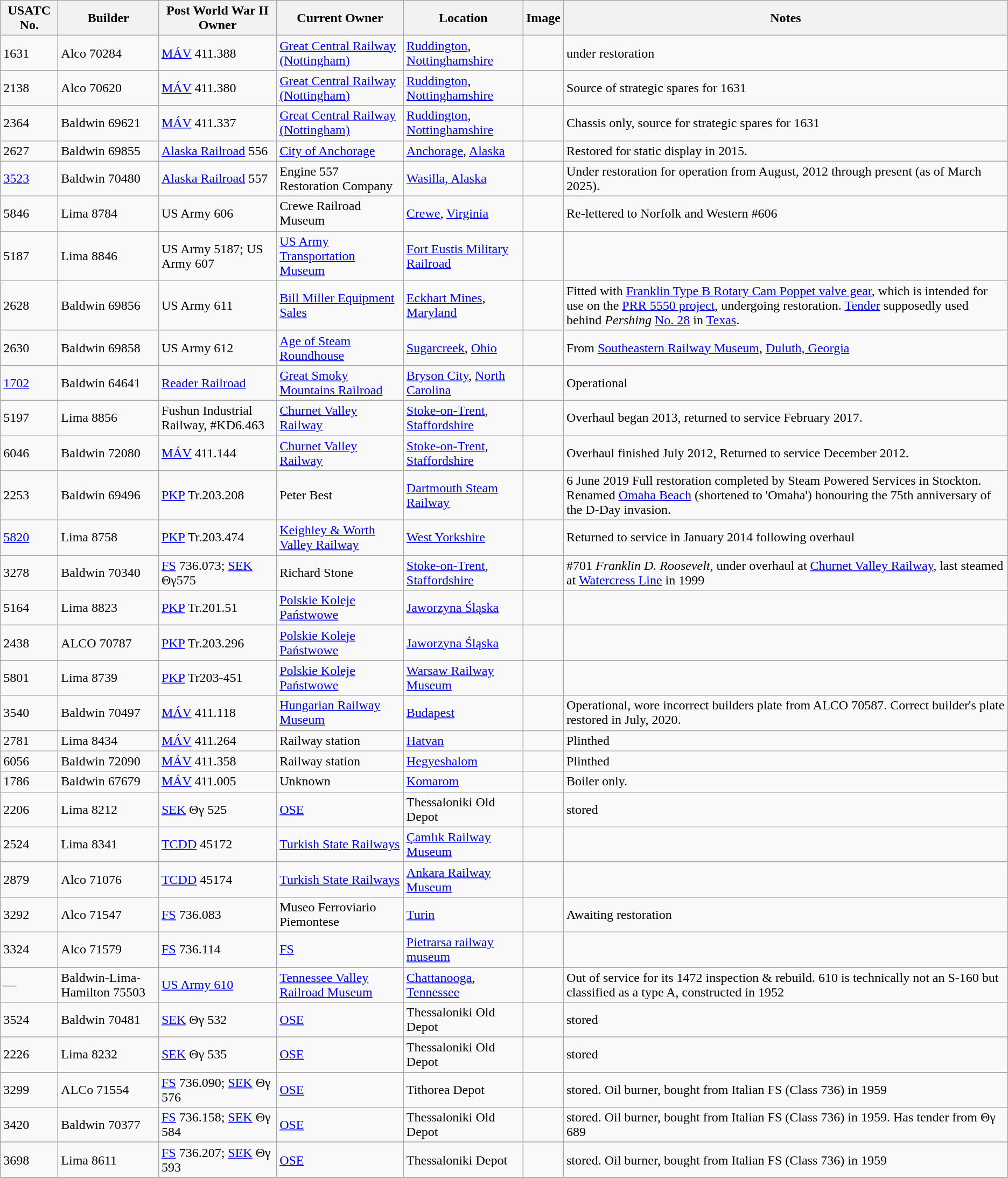<table class="wikitable sortable">
<tr>
<th><strong>USATC No.</strong></th>
<th><strong>Builder</strong></th>
<th><strong>Post World War II Owner</strong></th>
<th><strong>Current Owner</strong></th>
<th><strong>Location</strong></th>
<th><strong>Image</strong></th>
<th><strong>Notes</strong></th>
</tr>
<tr>
<td>1631</td>
<td>Alco 70284</td>
<td> <a href='#'>MÁV</a> 411.388</td>
<td><a href='#'>Great Central Railway (Nottingham)</a></td>
<td><a href='#'>Ruddington</a>, <a href='#'>Nottinghamshire</a></td>
<td></td>
<td>under restoration</td>
</tr>
<tr>
</tr>
<tr>
<td>2138</td>
<td>Alco 70620</td>
<td> <a href='#'>MÁV</a> 411.380</td>
<td><a href='#'>Great Central Railway (Nottingham)</a></td>
<td><a href='#'>Ruddington</a>, <a href='#'>Nottinghamshire</a></td>
<td></td>
<td>Source of strategic spares for 1631</td>
</tr>
<tr>
<td>2364</td>
<td>Baldwin 69621</td>
<td> <a href='#'>MÁV</a> 411.337</td>
<td><a href='#'>Great Central Railway (Nottingham)</a></td>
<td><a href='#'>Ruddington</a>, <a href='#'>Nottinghamshire</a></td>
<td></td>
<td>Chassis only, source for strategic spares for 1631</td>
</tr>
<tr>
<td>2627</td>
<td>Baldwin 69855</td>
<td> <a href='#'>Alaska Railroad</a> 556</td>
<td><a href='#'>City of Anchorage</a></td>
<td> <a href='#'>Anchorage</a>, <a href='#'>Alaska</a></td>
<td></td>
<td>Restored for static display in 2015.</td>
</tr>
<tr>
<td><a href='#'>3523</a></td>
<td>Baldwin 70480</td>
<td> <a href='#'>Alaska Railroad</a> 557</td>
<td>Engine 557 Restoration Company</td>
<td> <a href='#'>Wasilla, Alaska</a></td>
<td></td>
<td>Under restoration for operation from August, 2012 through present (as of March 2025).</td>
</tr>
<tr>
<td>5846</td>
<td>Lima 8784</td>
<td> US Army 606</td>
<td>Crewe Railroad Museum</td>
<td> <a href='#'>Crewe</a>, <a href='#'>Virginia</a></td>
<td></td>
<td>Re-lettered to Norfolk and Western #606</td>
</tr>
<tr>
<td>5187</td>
<td>Lima 8846</td>
<td> US Army 5187; US Army 607</td>
<td><a href='#'>US Army Transportation Museum</a></td>
<td> <a href='#'>Fort Eustis Military Railroad</a></td>
<td></td>
<td></td>
</tr>
<tr>
<td>2628</td>
<td>Baldwin 69856</td>
<td> US Army 611</td>
<td><a href='#'>Bill Miller Equipment Sales</a></td>
<td> <a href='#'>Eckhart Mines</a>, <a href='#'>Maryland</a></td>
<td></td>
<td>Fitted with <a href='#'>Franklin Type B Rotary Cam Poppet valve gear</a>, which is intended for use on the <a href='#'>PRR 5550 project</a>, undergoing restoration. <a href='#'>Tender</a> supposedly used behind <em>Pershing</em> <a href='#'>No. 28</a> in <a href='#'>Texas</a>.</td>
</tr>
<tr>
<td>2630</td>
<td>Baldwin 69858</td>
<td> US Army 612</td>
<td><a href='#'>Age of Steam Roundhouse</a></td>
<td> <a href='#'>Sugarcreek</a>, <a href='#'>Ohio</a></td>
<td></td>
<td>From <a href='#'>Southeastern Railway Museum</a>, <a href='#'>Duluth, Georgia</a></td>
</tr>
<tr>
<td><a href='#'>1702</a></td>
<td>Baldwin 64641</td>
<td> <a href='#'>Reader Railroad</a></td>
<td><a href='#'>Great Smoky Mountains Railroad</a></td>
<td> <a href='#'>Bryson City</a>, <a href='#'>North Carolina</a></td>
<td></td>
<td>Operational</td>
</tr>
<tr>
<td>5197</td>
<td>Lima 8856</td>
<td> Fushun Industrial Railway, #KD6.463</td>
<td><a href='#'>Churnet Valley Railway</a></td>
<td> <a href='#'>Stoke-on-Trent</a>, <a href='#'>Staffordshire</a></td>
<td></td>
<td>Overhaul began 2013, returned to service February 2017.</td>
</tr>
<tr>
<td>6046</td>
<td>Baldwin 72080</td>
<td> <a href='#'>MÁV</a> 411.144</td>
<td><a href='#'>Churnet Valley Railway</a></td>
<td> <a href='#'>Stoke-on-Trent</a>, <a href='#'>Staffordshire</a></td>
<td></td>
<td>Overhaul finished July 2012, Returned to service December 2012.</td>
</tr>
<tr>
<td>2253</td>
<td>Baldwin 69496</td>
<td> <a href='#'>PKP</a> Tr.203.208</td>
<td>Peter Best</td>
<td> <a href='#'>Dartmouth Steam Railway</a></td>
<td></td>
<td>6 June 2019 Full restoration completed by Steam Powered Services in Stockton. Renamed <a href='#'>Omaha Beach</a> (shortened to 'Omaha') honouring the 75th anniversary of the D-Day invasion.</td>
</tr>
<tr>
<td><a href='#'>5820</a></td>
<td>Lima 8758</td>
<td> <a href='#'>PKP</a> Tr.203.474</td>
<td><a href='#'>Keighley & Worth Valley Railway</a></td>
<td> <a href='#'>West Yorkshire</a></td>
<td></td>
<td>Returned to service in January 2014 following overhaul</td>
</tr>
<tr>
<td>3278</td>
<td>Baldwin 70340</td>
<td> <a href='#'>FS</a> 736.073;  <a href='#'>SEK</a> Θγ575</td>
<td>Richard Stone</td>
<td><a href='#'>Stoke-on-Trent</a>, <a href='#'>Staffordshire</a></td>
<td></td>
<td>#701 <em>Franklin D. Roosevelt</em>, under overhaul at <a href='#'>Churnet Valley Railway</a>, last steamed at <a href='#'>Watercress Line</a> in 1999</td>
</tr>
<tr>
<td>5164</td>
<td>Lima 8823</td>
<td> <a href='#'>PKP</a> Tr.201.51</td>
<td><a href='#'>Polskie Koleje Państwowe</a></td>
<td> <a href='#'>Jaworzyna Śląska</a></td>
<td></td>
<td></td>
</tr>
<tr>
<td>2438</td>
<td>ALCO 70787</td>
<td> <a href='#'>PKP</a> Tr.203.296</td>
<td><a href='#'>Polskie Koleje Państwowe</a></td>
<td> <a href='#'>Jaworzyna Śląska</a></td>
<td></td>
<td></td>
</tr>
<tr>
<td>5801</td>
<td>Lima 8739</td>
<td> <a href='#'>PKP</a> Tr203-451</td>
<td><a href='#'>Polskie Koleje Państwowe</a></td>
<td> <a href='#'>Warsaw Railway Museum</a></td>
<td></td>
<td></td>
</tr>
<tr>
<td>3540</td>
<td>Baldwin 70497</td>
<td> <a href='#'>MÁV</a> 411.118</td>
<td><a href='#'>Hungarian Railway Museum</a></td>
<td><a href='#'>Budapest</a></td>
<td></td>
<td>Operational, wore incorrect builders plate from ALCO 70587.  Correct builder's plate restored in July, 2020.</td>
</tr>
<tr>
<td>2781</td>
<td>Lima 8434</td>
<td> <a href='#'>MÁV</a> 411.264</td>
<td>Railway station</td>
<td> <a href='#'>Hatvan</a></td>
<td></td>
<td>Plinthed</td>
</tr>
<tr>
<td>6056</td>
<td>Baldwin 72090</td>
<td> <a href='#'>MÁV</a> 411.358</td>
<td>Railway station</td>
<td> <a href='#'>Hegyeshalom</a></td>
<td></td>
<td>Plinthed</td>
</tr>
<tr>
<td>1786</td>
<td>Baldwin 67679</td>
<td> <a href='#'>MÁV</a> 411.005</td>
<td>Unknown</td>
<td> <a href='#'>Komarom</a></td>
<td></td>
<td>Boiler only.</td>
</tr>
<tr>
<td>2206</td>
<td>Lima 8212</td>
<td> <a href='#'>SEK</a> Θγ 525</td>
<td><a href='#'>OSE</a></td>
<td> Thessaloniki Old Depot</td>
<td></td>
<td>stored</td>
</tr>
<tr>
<td>2524</td>
<td>Lima 8341</td>
<td> <a href='#'>TCDD</a> 45172</td>
<td><a href='#'>Turkish State Railways</a></td>
<td> <a href='#'>Çamlık Railway Museum</a></td>
<td></td>
<td></td>
</tr>
<tr>
<td>2879</td>
<td>Alco 71076</td>
<td> <a href='#'>TCDD</a> 45174</td>
<td><a href='#'>Turkish State Railways</a></td>
<td> <a href='#'>Ankara Railway Museum</a></td>
<td></td>
<td></td>
</tr>
<tr>
<td>3292</td>
<td>Alco 71547</td>
<td> <a href='#'>FS</a> 736.083</td>
<td>Museo Ferroviario Piemontese</td>
<td> <a href='#'>Turin</a></td>
<td></td>
<td>Awaiting restoration</td>
</tr>
<tr>
<td>3324</td>
<td>Alco 71579</td>
<td> <a href='#'>FS</a> 736.114</td>
<td><a href='#'>FS</a></td>
<td> <a href='#'>Pietrarsa railway museum</a></td>
<td></td>
<td></td>
</tr>
<tr>
<td>—</td>
<td>Baldwin-Lima-Hamilton 75503</td>
<td> <a href='#'>US Army 610</a></td>
<td><a href='#'>Tennessee Valley Railroad Museum</a></td>
<td> <a href='#'>Chattanooga</a>, <a href='#'>Tennessee</a></td>
<td></td>
<td>Out of service for its 1472 inspection & rebuild. 610 is technically not an S-160 but classified as a type A, constructed in 1952</td>
</tr>
<tr>
<td>3524</td>
<td>Baldwin 70481</td>
<td> <a href='#'>SEK</a> Θγ 532</td>
<td><a href='#'>OSE</a></td>
<td> Thessaloniki Old Depot</td>
<td></td>
<td>stored</td>
</tr>
<tr>
</tr>
<tr>
<td>2226</td>
<td>Lima 8232</td>
<td> <a href='#'>SEK</a> Θγ 535</td>
<td><a href='#'>OSE</a></td>
<td> Thessaloniki Old Depot</td>
<td></td>
<td>stored</td>
</tr>
<tr>
</tr>
<tr>
<td>3299</td>
<td>ALCo 71554</td>
<td> <a href='#'>FS</a> 736.090; <a href='#'>SEK</a> Θγ 576</td>
<td><a href='#'>OSE</a></td>
<td> Tithorea Depot</td>
<td></td>
<td>stored. Oil burner, bought from Italian FS (Class 736) in 1959</td>
</tr>
<tr>
<td>3420</td>
<td>Baldwin 70377</td>
<td> <a href='#'>FS</a> 736.158; <a href='#'>SEK</a> Θγ 584</td>
<td><a href='#'>OSE</a></td>
<td> Thessaloniki Old Depot</td>
<td></td>
<td>stored. Oil burner, bought from Italian FS (Class 736) in 1959. Has tender from Θγ 689</td>
</tr>
<tr>
</tr>
<tr>
<td>3698</td>
<td>Lima 8611</td>
<td> <a href='#'>FS</a> 736.207; <a href='#'>SEK</a> Θγ 593</td>
<td><a href='#'>OSE</a></td>
<td> Thessaloniki Depot</td>
<td></td>
<td>stored. Oil burner, bought from Italian FS (Class 736) in 1959</td>
</tr>
<tr>
</tr>
</table>
